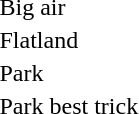<table>
<tr>
<td>Big air</td>
<td></td>
<td></td>
<td></td>
</tr>
<tr>
<td>Flatland</td>
<td></td>
<td></td>
<td></td>
</tr>
<tr>
<td>Park</td>
<td></td>
<td></td>
<td></td>
</tr>
<tr>
<td>Park best trick</td>
<td></td>
<td></td>
<td></td>
</tr>
</table>
